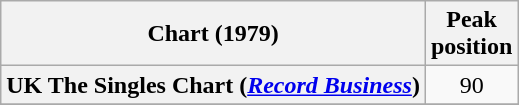<table class="wikitable plainrowheaders" style="text-align:center">
<tr>
<th>Chart (1979)</th>
<th>Peak<br>position</th>
</tr>
<tr>
<th scope="row">UK The Singles Chart (<em><a href='#'>Record Business</a></em>)</th>
<td style="text-align:center;">90</td>
</tr>
<tr>
</tr>
</table>
